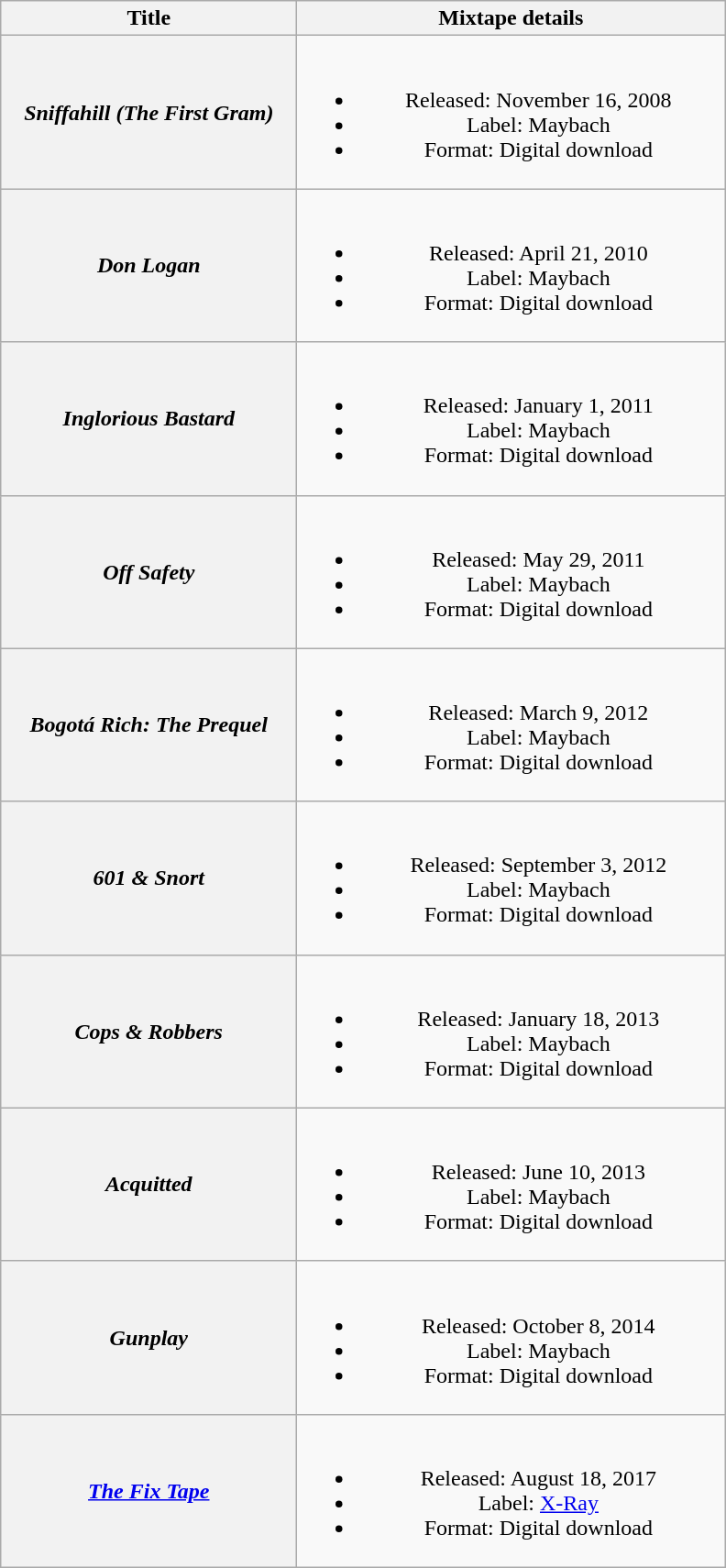<table class="wikitable plainrowheaders" style="text-align:center;">
<tr>
<th scope="col" style="width:13em;">Title</th>
<th scope="col" style="width:19em;">Mixtape details</th>
</tr>
<tr>
<th scope="row"><em>Sniffahill (The First Gram)</em></th>
<td><br><ul><li>Released: November 16, 2008</li><li>Label: Maybach</li><li>Format: Digital download</li></ul></td>
</tr>
<tr>
<th scope="row"><em>Don Logan</em></th>
<td><br><ul><li>Released: April 21, 2010</li><li>Label: Maybach</li><li>Format: Digital download</li></ul></td>
</tr>
<tr>
<th scope="row"><em>Inglorious Bastard</em></th>
<td><br><ul><li>Released: January 1, 2011</li><li>Label: Maybach</li><li>Format: Digital download</li></ul></td>
</tr>
<tr>
<th scope="row"><em>Off Safety</em></th>
<td><br><ul><li>Released: May 29, 2011</li><li>Label: Maybach</li><li>Format: Digital download</li></ul></td>
</tr>
<tr>
<th scope="row"><em>Bogotá Rich: The Prequel</em></th>
<td><br><ul><li>Released: March 9, 2012</li><li>Label: Maybach</li><li>Format: Digital download</li></ul></td>
</tr>
<tr>
<th scope="row"><em>601 & Snort</em></th>
<td><br><ul><li>Released: September 3, 2012</li><li>Label: Maybach</li><li>Format: Digital download</li></ul></td>
</tr>
<tr>
<th scope="row"><em>Cops & Robbers</em></th>
<td><br><ul><li>Released: January 18, 2013</li><li>Label: Maybach</li><li>Format: Digital download</li></ul></td>
</tr>
<tr>
<th scope="row"><em>Acquitted</em></th>
<td><br><ul><li>Released: June 10, 2013</li><li>Label: Maybach</li><li>Format: Digital download</li></ul></td>
</tr>
<tr>
<th scope="row"><em>Gunplay</em></th>
<td><br><ul><li>Released: October 8, 2014</li><li>Label: Maybach</li><li>Format: Digital download</li></ul></td>
</tr>
<tr>
<th scope="row"><em><a href='#'>The Fix Tape</a></em></th>
<td><br><ul><li>Released: August 18, 2017</li><li>Label: <a href='#'>X-Ray</a></li><li>Format: Digital download</li></ul></td>
</tr>
</table>
